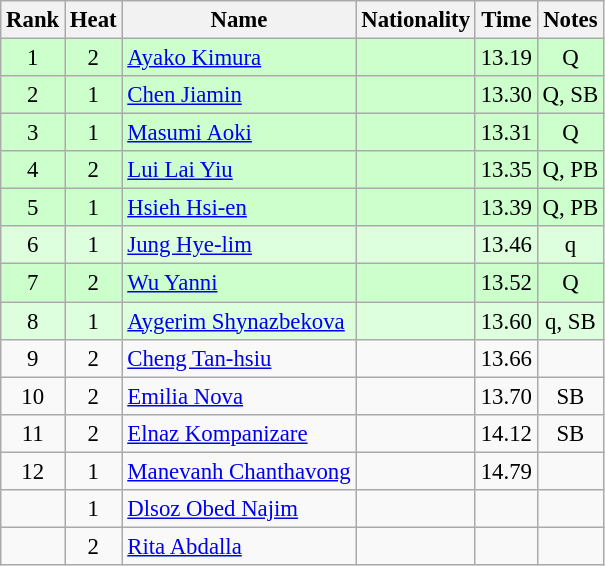<table class="wikitable sortable" style="text-align:center; font-size:95%">
<tr>
<th>Rank</th>
<th>Heat</th>
<th>Name</th>
<th>Nationality</th>
<th>Time</th>
<th>Notes</th>
</tr>
<tr bgcolor=ccffcc>
<td>1</td>
<td>2</td>
<td align=left><a href='#'>Ayako Kimura</a></td>
<td align=left></td>
<td>13.19</td>
<td>Q</td>
</tr>
<tr bgcolor=ccffcc>
<td>2</td>
<td>1</td>
<td align=left><a href='#'>Chen Jiamin</a></td>
<td align=left></td>
<td>13.30</td>
<td>Q, SB</td>
</tr>
<tr bgcolor=ccffcc>
<td>3</td>
<td>1</td>
<td align=left><a href='#'>Masumi Aoki</a></td>
<td align=left></td>
<td>13.31</td>
<td>Q</td>
</tr>
<tr bgcolor=ccffcc>
<td>4</td>
<td>2</td>
<td align=left><a href='#'>Lui Lai Yiu</a></td>
<td align=left></td>
<td>13.35</td>
<td>Q, PB</td>
</tr>
<tr bgcolor=ccffcc>
<td>5</td>
<td>1</td>
<td align=left><a href='#'>Hsieh Hsi-en</a></td>
<td align=left></td>
<td>13.39</td>
<td>Q, PB</td>
</tr>
<tr bgcolor=ddffdd>
<td>6</td>
<td>1</td>
<td align=left><a href='#'>Jung Hye-lim</a></td>
<td align=left></td>
<td>13.46</td>
<td>q</td>
</tr>
<tr bgcolor=ccffcc>
<td>7</td>
<td>2</td>
<td align=left><a href='#'>Wu Yanni</a></td>
<td align=left></td>
<td>13.52</td>
<td>Q</td>
</tr>
<tr bgcolor=ddffdd>
<td>8</td>
<td>1</td>
<td align=left><a href='#'>Aygerim Shynazbekova</a></td>
<td align=left></td>
<td>13.60</td>
<td>q, SB</td>
</tr>
<tr>
<td>9</td>
<td>2</td>
<td align=left><a href='#'>Cheng Tan-hsiu</a></td>
<td align=left></td>
<td>13.66</td>
<td></td>
</tr>
<tr>
<td>10</td>
<td>2</td>
<td align=left><a href='#'>Emilia Nova</a></td>
<td align=left></td>
<td>13.70</td>
<td>SB</td>
</tr>
<tr>
<td>11</td>
<td>2</td>
<td align=left><a href='#'>Elnaz Kompanizare</a></td>
<td align=left></td>
<td>14.12</td>
<td>SB</td>
</tr>
<tr>
<td>12</td>
<td>1</td>
<td align=left><a href='#'>Manevanh Chanthavong</a></td>
<td align=left></td>
<td>14.79</td>
<td></td>
</tr>
<tr>
<td></td>
<td>1</td>
<td align=left><a href='#'>Dlsoz Obed Najim</a></td>
<td align=left></td>
<td></td>
<td></td>
</tr>
<tr>
<td></td>
<td>2</td>
<td align=left><a href='#'>Rita Abdalla</a></td>
<td align=left></td>
<td></td>
<td></td>
</tr>
</table>
